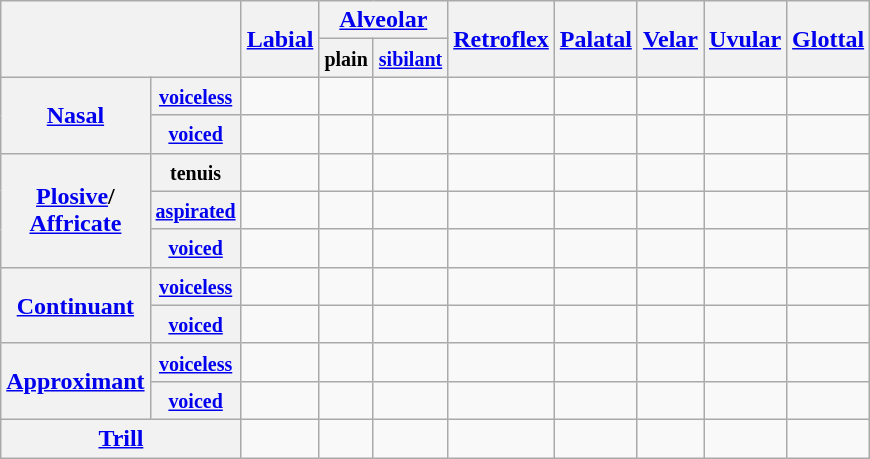<table class="wikitable" style="text-align: center">
<tr>
<th colspan="2" rowspan="2"></th>
<th rowspan="2"><a href='#'>Labial</a></th>
<th colspan="2"><a href='#'>Alveolar</a></th>
<th rowspan="2"><a href='#'>Retroflex</a></th>
<th rowspan="2"><a href='#'>Palatal</a></th>
<th rowspan="2"><a href='#'>Velar</a></th>
<th rowspan="2"><a href='#'>Uvular</a></th>
<th rowspan="2"><a href='#'>Glottal</a></th>
</tr>
<tr>
<th><small>plain</small></th>
<th><small><a href='#'>sibilant</a></small></th>
</tr>
<tr>
<th rowspan="2"><a href='#'>Nasal</a></th>
<th><small><a href='#'>voiceless</a></small></th>
<td></td>
<td></td>
<td></td>
<td></td>
<td></td>
<td></td>
<td></td>
<td></td>
</tr>
<tr>
<th><small><a href='#'>voiced</a></small></th>
<td></td>
<td></td>
<td></td>
<td></td>
<td></td>
<td></td>
<td></td>
<td></td>
</tr>
<tr>
<th rowspan="3"><a href='#'>Plosive</a>/<br><a href='#'>Affricate</a></th>
<th><small>tenuis</small></th>
<td></td>
<td></td>
<td></td>
<td></td>
<td></td>
<td></td>
<td></td>
<td></td>
</tr>
<tr>
<th><small><a href='#'>aspirated</a></small></th>
<td></td>
<td></td>
<td></td>
<td></td>
<td></td>
<td></td>
<td></td>
<td></td>
</tr>
<tr>
<th><small><a href='#'>voiced</a></small></th>
<td></td>
<td></td>
<td></td>
<td></td>
<td></td>
<td></td>
<td></td>
<td></td>
</tr>
<tr>
<th rowspan="2"><a href='#'>Continuant</a></th>
<th><small><a href='#'>voiceless</a></small></th>
<td></td>
<td></td>
<td></td>
<td></td>
<td></td>
<td></td>
<td></td>
<td></td>
</tr>
<tr>
<th><small><a href='#'>voiced</a></small></th>
<td></td>
<td></td>
<td></td>
<td></td>
<td></td>
<td></td>
<td></td>
<td></td>
</tr>
<tr>
<th rowspan="2"><a href='#'>Approximant</a></th>
<th><small><a href='#'>voiceless</a></small></th>
<td></td>
<td></td>
<td></td>
<td></td>
<td></td>
<td></td>
<td></td>
<td></td>
</tr>
<tr>
<th><small><a href='#'>voiced</a></small></th>
<td></td>
<td></td>
<td></td>
<td></td>
<td></td>
<td></td>
<td></td>
<td></td>
</tr>
<tr>
<th Colspan="2"><a href='#'>Trill</a></th>
<td></td>
<td></td>
<td></td>
<td></td>
<td></td>
<td></td>
<td></td>
<td></td>
</tr>
</table>
